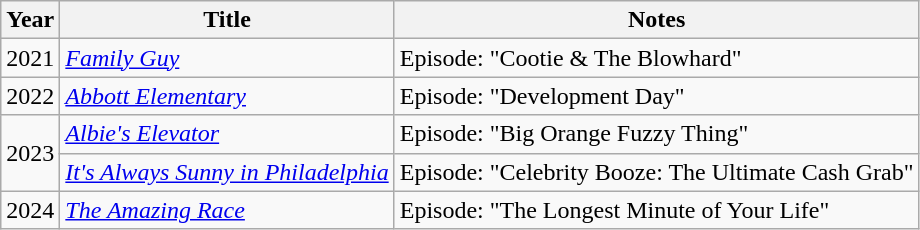<table class="wikitable sortable">
<tr>
<th>Year</th>
<th>Title</th>
<th class="unsortable">Notes</th>
</tr>
<tr>
<td>2021</td>
<td><em><a href='#'>Family Guy</a></em></td>
<td>Episode: "Cootie & The Blowhard"</td>
</tr>
<tr>
<td>2022</td>
<td><em><a href='#'>Abbott Elementary</a></em></td>
<td>Episode: "Development Day"</td>
</tr>
<tr>
<td rowspan="2">2023</td>
<td><em><a href='#'>Albie's Elevator</a></em></td>
<td>Episode: "Big Orange Fuzzy Thing"</td>
</tr>
<tr>
<td><em><a href='#'>It's Always Sunny in Philadelphia</a></em></td>
<td>Episode: "Celebrity Booze: The Ultimate Cash Grab"</td>
</tr>
<tr>
<td>2024</td>
<td><em><a href='#'>The Amazing Race</a></em></td>
<td>Episode: "The Longest Minute of Your Life"</td>
</tr>
</table>
